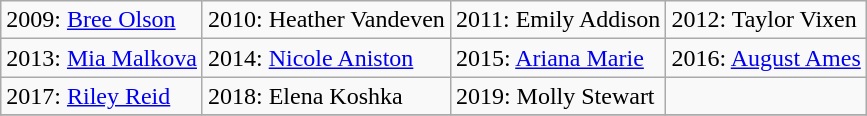<table class="wikitable">
<tr>
<td>2009: <a href='#'>Bree Olson</a></td>
<td>2010: Heather Vandeven</td>
<td>2011: Emily Addison</td>
<td>2012: Taylor Vixen</td>
</tr>
<tr>
<td>2013: <a href='#'>Mia Malkova</a></td>
<td>2014: <a href='#'>Nicole Aniston</a></td>
<td>2015: <a href='#'>Ariana Marie</a></td>
<td>2016: <a href='#'>August Ames</a></td>
</tr>
<tr>
<td>2017: <a href='#'>Riley Reid</a></td>
<td>2018: Elena Koshka</td>
<td>2019: Molly Stewart</td>
<td></td>
</tr>
<tr>
</tr>
</table>
